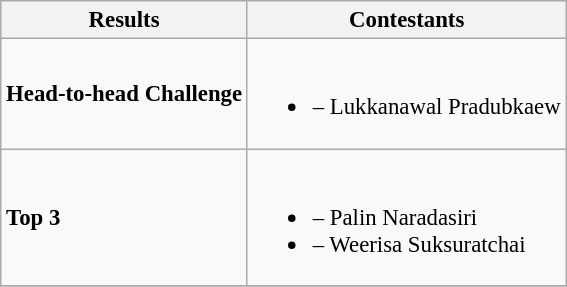<table class="wikitable" style="font-size: 95%;">
<tr>
<th>Results</th>
<th>Contestants</th>
</tr>
<tr>
<td><strong>Head-to-head Challenge</strong></td>
<td><br><ul><li><strong></strong> – Lukkanawal Pradubkaew</li></ul></td>
</tr>
<tr>
<td><strong>Top 3</strong></td>
<td><br><ul><li><strong></strong> – Palin Naradasiri</li><li><strong></strong> – Weerisa Suksuratchai</li></ul></td>
</tr>
<tr>
</tr>
</table>
